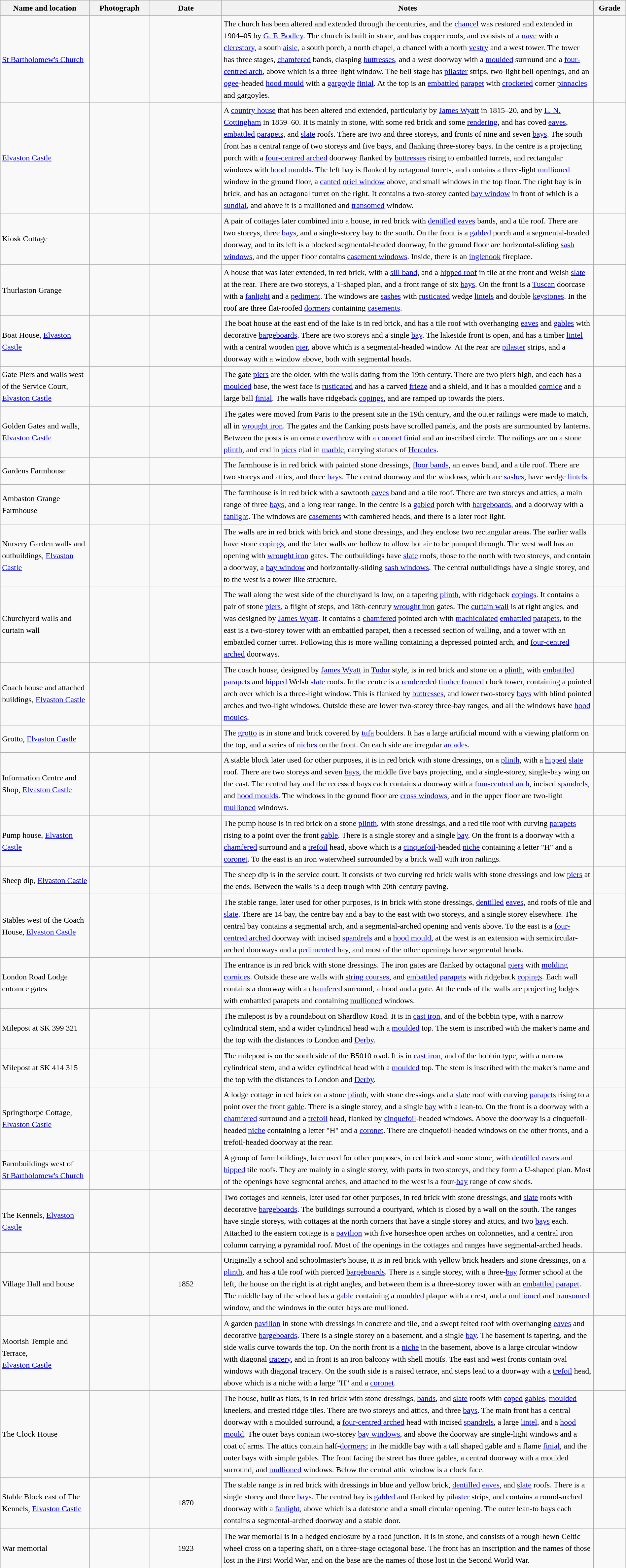<table class="wikitable sortable plainrowheaders" style="width:100%; border:0; text-align:left; line-height:150%;">
<tr>
<th scope="col"  style="width:150px">Name and location</th>
<th scope="col"  style="width:100px" class="unsortable">Photograph</th>
<th scope="col"  style="width:120px">Date</th>
<th scope="col"  style="width:650px" class="unsortable">Notes</th>
<th scope="col"  style="width:50px">Grade</th>
</tr>
<tr>
<td><a href='#'>St Bartholomew's Church</a><br><small></small></td>
<td></td>
<td align="center"></td>
<td>The church has been altered and extended through the centuries, and the <a href='#'>chancel</a> was restored and extended in 1904–05 by <a href='#'>G. F. Bodley</a>.  The church is built in stone, and has copper roofs, and consists of a <a href='#'>nave</a> with a <a href='#'>clerestory</a>, a south <a href='#'>aisle</a>, a south porch, a north chapel, a chancel with a north <a href='#'>vestry</a> and a west tower.  The tower has three stages, <a href='#'>chamfered</a> bands, clasping <a href='#'>buttresses</a>, and a west doorway with a <a href='#'>moulded</a> surround and a <a href='#'>four-centred arch</a>, above which is a three-light window.  The bell stage has <a href='#'>pilaster</a> strips, two-light bell openings, and an <a href='#'>ogee</a>-headed <a href='#'>hood mould</a> with a <a href='#'>gargoyle</a> <a href='#'>finial</a>.  At the top is an <a href='#'>embattled</a> <a href='#'>parapet</a> with <a href='#'>crocketed</a> corner <a href='#'>pinnacles</a> and gargoyles.</td>
<td align="center" ></td>
</tr>
<tr>
<td><a href='#'>Elvaston Castle</a><br><small></small></td>
<td></td>
<td align="center"></td>
<td>A <a href='#'>country house</a> that has been altered and extended, particularly by <a href='#'>James Wyatt</a> in 1815–20, and by <a href='#'>L. N. Cottingham</a> in 1859–60.  It is mainly in stone, with some red brick and some <a href='#'>rendering</a>, and has coved <a href='#'>eaves</a>, <a href='#'>embattled</a> <a href='#'>parapets</a>, and <a href='#'>slate</a> roofs.  There are two and three storeys, and fronts of nine and seven <a href='#'>bays</a>.  The south front has a central range of two storeys and five bays, and flanking three-storey bays.  In the centre is a projecting porch with a <a href='#'>four-centred arched</a> doorway flanked by <a href='#'>buttresses</a> rising to embattled turrets, and rectangular windows with <a href='#'>hood moulds</a>.  The left bay is flanked by octagonal turrets, and contains a three-light <a href='#'>mullioned</a> window in the ground floor, a <a href='#'>canted</a> <a href='#'>oriel window</a> above, and small windows in the top floor.  The right bay is in brick, and has an octagonal turret on the right.  It contains a two-storey canted <a href='#'>bay window</a> in front of which is a <a href='#'>sundial</a>, and above it is a mullioned and <a href='#'>transomed</a> window.</td>
<td align="center" ></td>
</tr>
<tr>
<td>Kiosk Cottage<br><small></small></td>
<td></td>
<td align="center"></td>
<td>A pair of cottages later combined into a house, in red brick with <a href='#'>dentilled</a> <a href='#'>eaves</a> bands, and a tile roof.  There are two storeys, three <a href='#'>bays</a>, and a single-storey bay to the south. On the front is a <a href='#'>gabled</a> porch and a segmental-headed doorway, and to its left is a blocked segmental-headed doorway,  In the ground floor are horizontal-sliding <a href='#'>sash windows</a>, and the upper floor contains <a href='#'>casement windows</a>.  Inside, there is an <a href='#'>inglenook</a> fireplace.</td>
<td align="center" ></td>
</tr>
<tr>
<td>Thurlaston Grange<br><small></small></td>
<td></td>
<td align="center"></td>
<td>A house that was later extended, in red brick, with a <a href='#'>sill band</a>, and a <a href='#'>hipped roof</a> in tile at the front and Welsh <a href='#'>slate</a> at the rear.  There are two storeys, a T-shaped plan, and a front range of six <a href='#'>bays</a>.  On the front is a <a href='#'>Tuscan</a> doorcase with a <a href='#'>fanlight</a> and a <a href='#'>pediment</a>.  The windows are <a href='#'>sashes</a> with <a href='#'>rusticated</a> wedge <a href='#'>lintels</a> and double <a href='#'>keystones</a>.  In the roof are three flat-roofed <a href='#'>dormers</a> containing <a href='#'>casements</a>.</td>
<td align="center" ></td>
</tr>
<tr>
<td>Boat House, <a href='#'>Elvaston Castle</a><br><small></small></td>
<td></td>
<td align="center"></td>
<td>The boat house at the east end of the lake is in red brick, and has a tile roof with overhanging <a href='#'>eaves</a> and <a href='#'>gables</a> with decorative <a href='#'>bargeboards</a>.  There are two storeys and a single <a href='#'>bay</a>.  The lakeside front is open, and has a timber <a href='#'>lintel</a> with a central wooden <a href='#'>pier</a>, above which is a segmental-headed window.  At the rear are <a href='#'>pilaster</a> strips, and a doorway with a window above, both with segmental heads.</td>
<td align="center" ></td>
</tr>
<tr>
<td>Gate Piers and walls west of the Service Court, <a href='#'>Elvaston Castle</a><br><small></small></td>
<td></td>
<td align="center"></td>
<td>The gate <a href='#'>piers</a> are the older, with the walls dating from the 19th century.  There are two piers  high, and each has a <a href='#'>moulded</a> base, the west face is <a href='#'>rusticated</a> and has a carved <a href='#'>frieze</a> and a shield, and it has a moulded <a href='#'>cornice</a> and a large ball <a href='#'>finial</a>.  The walls have ridgeback <a href='#'>copings</a>, and are ramped up towards the piers.</td>
<td align="center" ></td>
</tr>
<tr>
<td>Golden Gates and walls,<br><a href='#'>Elvaston Castle</a><br><small></small></td>
<td></td>
<td align="center"></td>
<td>The gates were moved from Paris to the present site in the 19th century, and the outer railings were made to match, all in <a href='#'>wrought iron</a>.  The gates and the flanking posts have scrolled panels, and the posts are surmounted by lanterns.  Between the posts is an ornate <a href='#'>overthrow</a> with a <a href='#'>coronet</a> <a href='#'>finial</a> and an inscribed circle.  The railings are on a stone <a href='#'>plinth</a>, and end in <a href='#'>piers</a> clad in <a href='#'>marble</a>, carrying statues of <a href='#'>Hercules</a>.</td>
<td align="center" ></td>
</tr>
<tr>
<td>Gardens Farmhouse<br><small></small></td>
<td></td>
<td align="center"></td>
<td>The farmhouse is in red brick with painted stone dressings, <a href='#'>floor bands</a>, an eaves band, and a tile roof.  There are two storeys and attics, and three <a href='#'>bays</a>.  The central doorway and the windows, which are <a href='#'>sashes</a>, have wedge <a href='#'>lintels</a>.</td>
<td align="center" ></td>
</tr>
<tr>
<td>Ambaston Grange Farmhouse<br><small></small></td>
<td></td>
<td align="center"></td>
<td>The farmhouse is in red brick with a sawtooth <a href='#'>eaves</a> band and a tile roof.  There are two storeys and attics, a main range of three <a href='#'>bays</a>, and a long rear range.  In the centre is a <a href='#'>gabled</a> porch with <a href='#'>bargeboards</a>, and a doorway with a <a href='#'>fanlight</a>.  The windows are <a href='#'>casements</a> with cambered heads, and there is a later roof light.</td>
<td align="center" ></td>
</tr>
<tr>
<td>Nursery Garden walls and outbuildings, <a href='#'>Elvaston Castle</a><br><small></small></td>
<td></td>
<td align="center"></td>
<td>The walls are in red brick with brick and stone dressings, and they enclose two rectangular areas.  The earlier walls have stone <a href='#'>copings</a>, and the later walls are hollow to allow hot air to be pumped through.  The west wall has an opening with <a href='#'>wrought iron</a> gates.  The outbuildings have <a href='#'>slate</a> roofs, those to the north with two storeys, and contain a doorway, a <a href='#'>bay window</a> and horizontally-sliding <a href='#'>sash windows</a>.  The central outbuildings have a single storey, and to the west is a tower-like structure.</td>
<td align="center" ></td>
</tr>
<tr>
<td>Churchyard walls and curtain wall<br><small></small></td>
<td></td>
<td align="center"></td>
<td>The wall along the west side of the churchyard is low, on a tapering <a href='#'>plinth</a>, with ridgeback <a href='#'>copings</a>.  It contains a pair of stone <a href='#'>piers</a>, a flight of steps, and 18th-century <a href='#'>wrought iron</a> gates.  The <a href='#'>curtain wall</a> is at right angles, and was designed by <a href='#'>James Wyatt</a>.  It contains a <a href='#'>chamfered</a> pointed arch with <a href='#'>machicolated</a> <a href='#'>embattled</a> <a href='#'>parapets</a>, to the east is a two-storey tower with an embattled parapet, then a recessed section of walling, and a tower with an embattled corner turret.  Following this is more walling containing a depressed pointed arch, and <a href='#'>four-centred arched</a> doorways.</td>
<td align="center" ></td>
</tr>
<tr>
<td>Coach house and attached buildings, <a href='#'>Elvaston Castle</a><br><small></small></td>
<td></td>
<td align="center"></td>
<td>The coach house, designed by <a href='#'>James Wyatt</a> in <a href='#'>Tudor</a> style, is in red brick and stone on a <a href='#'>plinth</a>, with <a href='#'>embattled</a> <a href='#'>parapets</a> and <a href='#'>hipped</a> Welsh <a href='#'>slate</a> roofs.  In the centre is a <a href='#'>rendered</a>ed <a href='#'>timber framed</a> clock tower, containing a pointed arch over which is a three-light window.  This is flanked by <a href='#'>buttresses</a>, and lower two-storey <a href='#'>bays</a> with blind pointed arches and two-light windows.  Outside these are lower two-storey three-bay ranges, and all the windows have <a href='#'>hood moulds</a>.</td>
<td align="center" ></td>
</tr>
<tr>
<td>Grotto, <a href='#'>Elvaston Castle</a><br><small></small></td>
<td></td>
<td align="center"></td>
<td>The <a href='#'>grotto</a> is in stone and brick covered by <a href='#'>tufa</a> boulders.  It has a large artificial mound with a viewing platform on the top, and a series of <a href='#'>niches</a> on the front.  On each side are irregular <a href='#'>arcades</a>.</td>
<td align="center" ></td>
</tr>
<tr>
<td>Information Centre and Shop, <a href='#'>Elvaston Castle</a><br><small></small></td>
<td></td>
<td align="center"></td>
<td>A stable block later used for other purposes, it is in red brick with stone dressings, on a <a href='#'>plinth</a>, with a <a href='#'>hipped</a> <a href='#'>slate</a> roof.  There are two storeys and seven <a href='#'>bays</a>, the middle five bays projecting, and a single-storey, single-bay wing on the east.  The central bay and the recessed bays each contains a doorway with a <a href='#'>four-centred arch</a>, incised <a href='#'>spandrels</a>, and <a href='#'>hood moulds</a>.  The windows in the ground floor are <a href='#'>cross windows</a>, and in the upper floor are two-light <a href='#'>mullioned</a> windows.</td>
<td align="center" ></td>
</tr>
<tr>
<td>Pump house, <a href='#'>Elvaston Castle</a><br><small></small></td>
<td></td>
<td align="center"></td>
<td>The pump house is in red brick on a stone <a href='#'>plinth</a>, with stone dressings, and a red tile roof with curving <a href='#'>parapets</a> rising to a point over the front <a href='#'>gable</a>.  There is a single storey and a single <a href='#'>bay</a>.  On the front is a doorway with a <a href='#'>chamfered</a> surround and a <a href='#'>trefoil</a> head, above which is a <a href='#'>cinquefoil</a>-headed <a href='#'>niche</a> containing a letter "H" and a <a href='#'>coronet</a>.  To the east is an iron waterwheel surrounded by a brick wall with iron railings.</td>
<td align="center" ></td>
</tr>
<tr>
<td>Sheep dip, <a href='#'>Elvaston Castle</a><br><small></small></td>
<td></td>
<td align="center"></td>
<td>The sheep dip is in the service court.  It consists of two curving red brick walls with stone dressings and low <a href='#'>piers</a> at the ends.  Between the walls is a deep trough with 20th-century paving.</td>
<td align="center" ></td>
</tr>
<tr>
<td>Stables west of the Coach House, <a href='#'>Elvaston Castle</a><br><small></small></td>
<td></td>
<td align="center"></td>
<td>The stable range, later used for other purposes, is in brick with stone dressings, <a href='#'>dentilled</a> <a href='#'>eaves</a>, and roofs of tile and <a href='#'>slate</a>.  There are 14 bay, the centre bay and a bay to the east with two storeys, and a single storey elsewhere.  The central bay contains a segmental arch, and a segmental-arched opening and vents above.  To the east is a <a href='#'>four-centred arched</a> doorway with incised <a href='#'>spandrels</a> and a <a href='#'>hood mould</a>, at the west is an extension with semicircular-arched doorways and a <a href='#'>pedimented</a> bay, and most of the other openings have segmental heads.</td>
<td align="center" ></td>
</tr>
<tr>
<td>London Road Lodge entrance gates<br><small></small></td>
<td></td>
<td align="center"></td>
<td>The entrance is in red brick with stone dressings.  The iron gates are flanked by octagonal <a href='#'>piers</a> with <a href='#'>molding</a> <a href='#'>cornices</a>.  Outside these are walls with <a href='#'>string courses</a>, and <a href='#'>embattled</a> <a href='#'>parapets</a> with ridgeback <a href='#'>copings</a>.  Each wall contains a doorway with a <a href='#'>chamfered</a> surround, a hood and a gate.  At the ends of the walls are projecting lodges with embattled parapets and containing <a href='#'>mullioned</a> windows.</td>
<td align="center" ></td>
</tr>
<tr>
<td>Milepost at SK 399 321<br><small></small></td>
<td></td>
<td align="center"></td>
<td>The milepost is by a roundabout on Shardlow Road.  It is in <a href='#'>cast iron</a>, and of the bobbin type, with a narrow cylindrical stem, and a wider cylindrical head with a <a href='#'>moulded</a> top.  The stem is inscribed with the maker's name and the top with the distances to London and <a href='#'>Derby</a>.</td>
<td align="center" ></td>
</tr>
<tr>
<td>Milepost at SK 414 315<br><small></small></td>
<td></td>
<td align="center"></td>
<td>The milepost is on the south side of the B5010 road.  It is in <a href='#'>cast iron</a>, and of the bobbin type, with a narrow cylindrical stem, and a wider cylindrical head with a <a href='#'>moulded</a> top.  The stem is inscribed with the maker's name and the top with the distances to London and <a href='#'>Derby</a>.</td>
<td align="center" ></td>
</tr>
<tr>
<td>Springthorpe Cottage,<br><a href='#'>Elvaston Castle</a><br><small></small></td>
<td></td>
<td align="center"></td>
<td>A lodge cottage in red brick on a stone <a href='#'>plinth</a>, with stone dressings and a <a href='#'>slate</a> roof with curving <a href='#'>parapets</a> rising to a point over the front <a href='#'>gable</a>. There is a single storey, and a single <a href='#'>bay</a> with a lean-to.  On the front is a doorway with a <a href='#'>chamfered</a> surround and a <a href='#'>trefoil</a> head, flanked by <a href='#'>cinquefoil</a>-headed windows.  Above the doorway is a cinquefoil-headed <a href='#'>niche</a> containing a letter "H" and a <a href='#'>coronet</a>.  There are cinquefoil-headed windows on the other fronts, and a trefoil-headed doorway at the rear.</td>
<td align="center" ></td>
</tr>
<tr>
<td>Farmbuildings west of <a href='#'>St Bartholomew's Church</a><br><small></small></td>
<td></td>
<td align="center"></td>
<td>A group of farm buildings, later used for other purposes, in red brick and some stone, with <a href='#'>dentilled</a> <a href='#'>eaves</a> and <a href='#'>hipped</a> tile roofs.  They are mainly in a single storey, with parts in two storeys, and they form a U-shaped plan.  Most of the openings have segmental arches, and attached to the west is a four-<a href='#'>bay</a> range of cow sheds.</td>
<td align="center" ></td>
</tr>
<tr>
<td>The Kennels, <a href='#'>Elvaston Castle</a><br><small></small></td>
<td></td>
<td align="center"></td>
<td>Two cottages and kennels, later used for other purposes, in red brick with stone dressings, and <a href='#'>slate</a> roofs with decorative <a href='#'>bargeboards</a>.  The buildings surround a courtyard, which is closed by a wall on the south.  The ranges have single storeys, with cottages at the north corners that have a single storey and attics, and two <a href='#'>bays</a> each.  Attached to the eastern cottage is a <a href='#'>pavilion</a> with five horseshoe open arches on colonnettes, and a central iron column carrying a pyramidal roof.  Most of the openings in the cottages and ranges have segmental-arched heads.</td>
<td align="center" ></td>
</tr>
<tr>
<td>Village Hall and house<br><small></small></td>
<td></td>
<td align="center">1852</td>
<td>Originally a school and schoolmaster's house, it is in red brick with yellow brick headers and stone dressings, on a <a href='#'>plinth</a>, and has a tile roof with pierced <a href='#'>bargeboards</a>.  There is a single storey, with a three-<a href='#'>bay</a> former school at the left, the house on the right is at right angles, and between them is a three-storey tower with an <a href='#'>embattled</a> <a href='#'>parapet</a>.  The middle bay of the school has a <a href='#'>gable</a> containing a <a href='#'>moulded</a> plaque with a crest, and a <a href='#'>mullioned</a> and <a href='#'>transomed</a> window, and the windows in the outer bays are mullioned.</td>
<td align="center" ></td>
</tr>
<tr>
<td>Moorish Temple and Terrace,<br><a href='#'>Elvaston Castle</a><br><small></small></td>
<td></td>
<td align="center"></td>
<td>A garden <a href='#'>pavilion</a> in stone with dressings in concrete and tile, and a swept felted roof with overhanging <a href='#'>eaves</a> and decorative <a href='#'>bargeboards</a>.  There is a single storey on a basement, and a single <a href='#'>bay</a>.  The basement is tapering, and the side walls curve towards the top.  On the north front is a <a href='#'>niche</a> in the basement, above is a large circular window with diagonal <a href='#'>tracery</a>, and in front is an iron balcony with shell motifs. The east and west fronts contain oval windows with diagonal tracery.  On the south side is a raised terrace, and steps lead to a doorway with a <a href='#'>trefoil</a> head, above which is a niche with a large "H" and a <a href='#'>coronet</a>.</td>
<td align="center" ></td>
</tr>
<tr>
<td>The Clock House<br><small></small></td>
<td></td>
<td align="center"></td>
<td>The house, built as flats, is in red brick with stone dressings, <a href='#'>bands</a>, and <a href='#'>slate</a> roofs with <a href='#'>coped</a> <a href='#'>gables</a>, <a href='#'>moulded</a> kneelers, and crested ridge tiles.  There are two storeys and attics, and three <a href='#'>bays</a>.  The main front has a central doorway with a moulded surround, a <a href='#'>four-centred arched</a> head with incised <a href='#'>spandrels</a>, a large <a href='#'>lintel</a>, and a <a href='#'>hood mould</a>.  The outer bays contain two-storey <a href='#'>bay windows</a>, and above the doorway are single-light windows and a coat of arms.  The attics contain half-<a href='#'>dormers</a>; in the middle bay with a tall shaped gable and a flame <a href='#'>finial</a>, and the outer bays with simple gables.  The front facing the street has three gables, a central doorway with a moulded surround, and <a href='#'>mullioned</a> windows.  Below the central attic window is a clock face.</td>
<td align="center" ></td>
</tr>
<tr>
<td>Stable Block east of The Kennels, <a href='#'>Elvaston Castle</a><br><small></small></td>
<td></td>
<td align="center">1870</td>
<td>The stable range is in red brick with dressings in blue and yellow brick, <a href='#'>dentilled</a> <a href='#'>eaves</a>, and <a href='#'>slate</a> roofs.  There is a single storey and three <a href='#'>bays</a>.  The central bay is <a href='#'>gabled</a> and flanked by <a href='#'>pilaster</a> strips, and contains a round-arched doorway with a <a href='#'>fanlight</a>, above which is a datestone and a small circular opening.  The outer lean-to bays each contains a segmental-arched doorway and a stable door.</td>
<td align="center" ></td>
</tr>
<tr>
<td>War memorial<br><small></small></td>
<td></td>
<td align="center">1923</td>
<td>The war memorial is in a hedged enclosure by a road junction.  It is in stone, and consists of a rough-hewn Celtic wheel cross on a tapering shaft, on a three-stage octagonal base.  The front has an inscription and the names of those lost in the First World War, and on the base are the names of those lost in the Second World War.</td>
<td align="center" ></td>
</tr>
<tr>
</tr>
</table>
